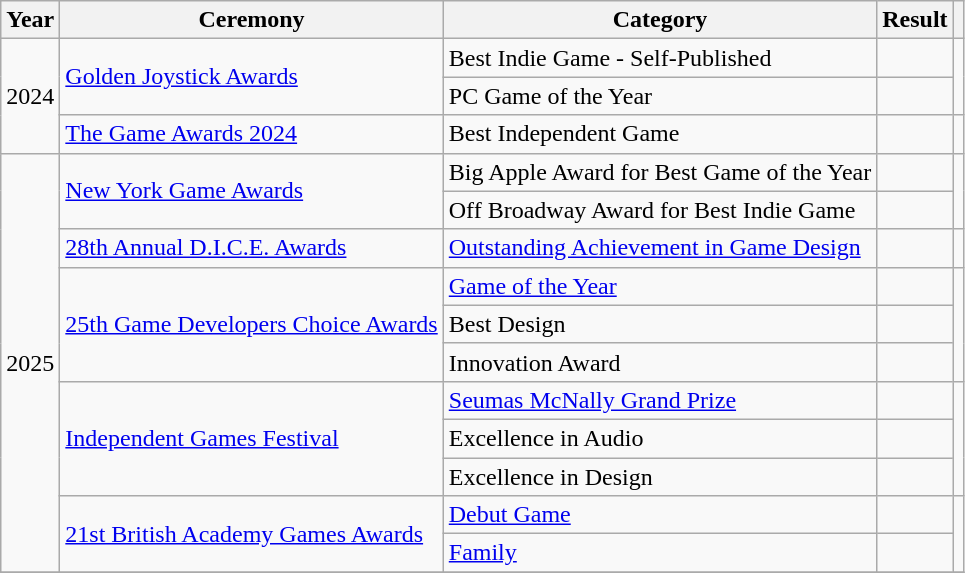<table class="wikitable plainrowheaders sortable" width="auto">
<tr>
<th scope="col">Year</th>
<th scope="col">Ceremony</th>
<th scope="col">Category</th>
<th scope="col">Result</th>
<th scope="col" class="unsortable"></th>
</tr>
<tr>
<td style="text-align:center;" rowspan="3">2024</td>
<td rowspan="2"><a href='#'>Golden Joystick Awards</a></td>
<td>Best Indie Game - Self-Published</td>
<td></td>
<td rowspan="2" style="text-align:center;"></td>
</tr>
<tr>
<td>PC Game of the Year</td>
<td></td>
</tr>
<tr>
<td><a href='#'>The Game Awards 2024</a></td>
<td>Best Independent Game</td>
<td></td>
<td style="text-align:center;"></td>
</tr>
<tr>
<td rowspan="11" style="text-align:center;">2025</td>
<td rowspan="2"><a href='#'>New York Game Awards</a></td>
<td>Big Apple Award for Best Game of the Year</td>
<td></td>
<td rowspan="2" style="text-align:center;"></td>
</tr>
<tr>
<td>Off Broadway Award for Best Indie Game</td>
<td></td>
</tr>
<tr>
<td><a href='#'>28th Annual D.I.C.E. Awards</a></td>
<td><a href='#'>Outstanding Achievement in Game Design</a></td>
<td></td>
<td style="text-align:center;"></td>
</tr>
<tr>
<td rowspan="3"><a href='#'>25th Game Developers Choice Awards</a></td>
<td><a href='#'>Game of the Year</a></td>
<td></td>
<td rowspan="3" style="text-align:center;"></td>
</tr>
<tr>
<td>Best Design</td>
<td></td>
</tr>
<tr>
<td>Innovation Award</td>
<td></td>
</tr>
<tr>
<td rowspan="3"><a href='#'>Independent Games Festival</a></td>
<td><a href='#'>Seumas McNally Grand Prize</a></td>
<td></td>
<td rowspan="3" style="text-align:center;"></td>
</tr>
<tr>
<td>Excellence in Audio</td>
<td></td>
</tr>
<tr>
<td>Excellence in Design</td>
<td></td>
</tr>
<tr>
<td rowspan="2"><a href='#'>21st British Academy Games Awards</a></td>
<td><a href='#'>Debut Game</a></td>
<td></td>
<td align="center" rowspan="2"></td>
</tr>
<tr>
<td><a href='#'>Family</a></td>
<td></td>
</tr>
<tr>
</tr>
</table>
